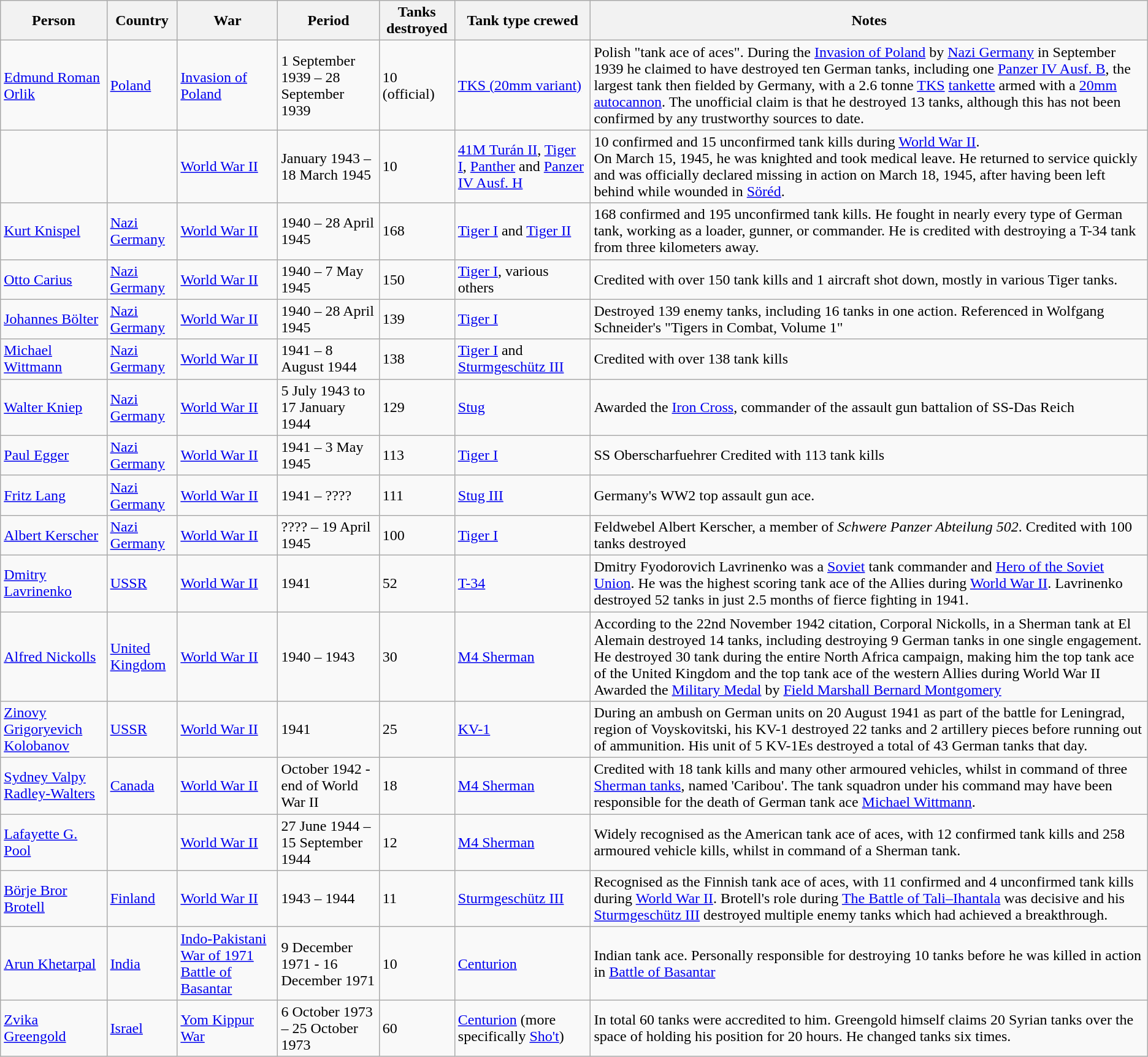<table class="wikitable">
<tr>
<th>Person</th>
<th>Country</th>
<th>War</th>
<th>Period</th>
<th>Tanks destroyed</th>
<th>Tank type crewed</th>
<th>Notes</th>
</tr>
<tr>
<td><a href='#'>Edmund Roman Orlik</a></td>
<td><a href='#'>Poland</a></td>
<td><a href='#'>Invasion of Poland</a></td>
<td>1 September 1939 – 28 September 1939</td>
<td>10 (official)</td>
<td><a href='#'>TKS (20mm variant)</a></td>
<td>Polish "tank ace of aces". During the <a href='#'>Invasion of Poland</a> by <a href='#'>Nazi Germany</a> in September 1939 he claimed to have destroyed ten German tanks, including one <a href='#'>Panzer IV Ausf. B</a>, the largest tank then fielded by Germany, with a 2.6 tonne <a href='#'>TKS</a> <a href='#'>tankette</a> armed with a <a href='#'>20mm autocannon</a>. The unofficial claim is that he destroyed 13 tanks, although this has not been confirmed by any trustworthy sources to date.</td>
</tr>
<tr>
<td></td>
<td></td>
<td><a href='#'>World War II</a></td>
<td>January 1943 – 18 March 1945</td>
<td>10</td>
<td><a href='#'>41M Turán II</a>, <a href='#'>Tiger I</a>, <a href='#'>Panther</a> and <a href='#'>Panzer IV Ausf. H</a></td>
<td>10 confirmed and 15 unconfirmed tank kills during <a href='#'>World War II</a>.<br>On March 15, 1945, he was knighted and took medical leave. He returned to service quickly and was officially declared missing in action on March 18, 1945, after having been left behind while wounded in <a href='#'>Söréd</a>.</td>
</tr>
<tr>
<td><a href='#'>Kurt Knispel</a></td>
<td> <a href='#'>Nazi Germany</a></td>
<td><a href='#'>World War II</a></td>
<td>1940 – 28 April 1945</td>
<td>168</td>
<td><a href='#'>Tiger I</a> and <a href='#'>Tiger II</a></td>
<td>168 confirmed and 195 unconfirmed tank kills. He fought in nearly every type of German tank, working as a loader, gunner, or commander. He is credited with destroying a T-34 tank from three kilometers away.</td>
</tr>
<tr>
<td><a href='#'>Otto Carius</a></td>
<td> <a href='#'>Nazi Germany</a></td>
<td><a href='#'>World War II</a></td>
<td>1940 – 7 May 1945</td>
<td>150</td>
<td><a href='#'>Tiger I</a>, various others</td>
<td>Credited with over 150 tank kills and 1 aircraft shot down, mostly in various Tiger tanks.</td>
</tr>
<tr>
<td><a href='#'>Johannes Bölter</a></td>
<td> <a href='#'>Nazi Germany</a></td>
<td><a href='#'>World War II</a></td>
<td>1940 – 28 April 1945</td>
<td>139</td>
<td><a href='#'>Tiger I</a></td>
<td>Destroyed 139 enemy tanks, including 16 tanks in one action. Referenced in Wolfgang Schneider's "Tigers in Combat, Volume 1"</td>
</tr>
<tr>
<td><a href='#'>Michael Wittmann</a></td>
<td> <a href='#'>Nazi Germany</a></td>
<td><a href='#'>World War II</a></td>
<td>1941 – 8 August 1944</td>
<td>138</td>
<td><a href='#'>Tiger I</a> and <a href='#'>Sturmgeschütz III</a></td>
<td>Credited with over 138 tank kills</td>
</tr>
<tr>
<td><a href='#'>Walter Kniep</a></td>
<td> <a href='#'>Nazi Germany</a></td>
<td><a href='#'>World War II</a></td>
<td>5 July 1943 to 17 January 1944</td>
<td>129</td>
<td><a href='#'>Stug</a></td>
<td>Awarded the <a href='#'>Iron Cross</a>, commander of the assault gun battalion of SS-Das Reich</td>
</tr>
<tr>
<td><a href='#'>Paul Egger</a></td>
<td> <a href='#'>Nazi Germany</a></td>
<td><a href='#'>World War II</a></td>
<td>1941 – 3 May 1945</td>
<td>113</td>
<td><a href='#'>Tiger I</a></td>
<td>SS Oberscharfuehrer Credited with 113 tank kills</td>
</tr>
<tr>
<td><a href='#'>Fritz Lang</a></td>
<td> <a href='#'>Nazi Germany</a></td>
<td><a href='#'>World War II</a></td>
<td>1941 – ????</td>
<td>111</td>
<td><a href='#'>Stug III</a></td>
<td>Germany's WW2 top assault gun ace.</td>
</tr>
<tr>
<td><a href='#'>Albert Kerscher</a></td>
<td> <a href='#'>Nazi Germany</a></td>
<td><a href='#'>World War II</a></td>
<td>???? – 19 April 1945</td>
<td>100</td>
<td><a href='#'>Tiger I</a></td>
<td>Feldwebel Albert Kerscher, a member of <em>Schwere Panzer Abteilung 502</em>. Credited with 100 tanks destroyed</td>
</tr>
<tr>
<td><a href='#'>Dmitry Lavrinenko</a></td>
<td> <a href='#'>USSR</a></td>
<td><a href='#'>World War II</a></td>
<td>1941</td>
<td>52</td>
<td><a href='#'>T-34</a></td>
<td>Dmitry Fyodorovich Lavrinenko was a <a href='#'>Soviet</a> tank commander and <a href='#'>Hero of the Soviet Union</a>. He was the highest scoring tank ace of the Allies during <a href='#'>World War II</a>. Lavrinenko destroyed 52 tanks in just 2.5 months of fierce fighting in 1941.</td>
</tr>
<tr>
<td><a href='#'>Alfred Nickolls</a></td>
<td> <a href='#'>United Kingdom</a></td>
<td><a href='#'>World War II</a></td>
<td>1940 – 1943</td>
<td>30</td>
<td><a href='#'>M4 Sherman</a></td>
<td>According to the 22nd November 1942 citation, Corporal Nickolls, in a Sherman tank at El Alemain destroyed 14 tanks, including destroying 9 German tanks in one single engagement. He destroyed 30 tank during the entire North Africa campaign, making him the top tank ace of the United Kingdom and the top tank ace of the western Allies during World War II Awarded the <a href='#'>Military Medal</a> by <a href='#'>Field Marshall Bernard Montgomery</a></td>
</tr>
<tr>
<td><a href='#'>Zinovy Grigoryevich Kolobanov</a></td>
<td> <a href='#'>USSR</a></td>
<td><a href='#'>World War II</a></td>
<td>1941</td>
<td>25</td>
<td><a href='#'>KV-1</a></td>
<td>During an ambush on German units on 20 August 1941 as part of the battle for Leningrad, region of Voyskovitski, his KV-1 destroyed 22 tanks and 2 artillery pieces before running out of ammunition. His unit of 5 KV-1Es destroyed a total of 43 German tanks that day.</td>
</tr>
<tr>
<td><a href='#'>Sydney Valpy Radley-Walters</a></td>
<td> <a href='#'>Canada</a></td>
<td><a href='#'>World War II</a></td>
<td>October 1942 - end of World War II</td>
<td>18</td>
<td><a href='#'>M4 Sherman</a></td>
<td>Credited with 18 tank kills and many other armoured vehicles, whilst in command of three <a href='#'>Sherman tanks</a>, named 'Caribou'. The tank squadron under his command may have been responsible for the death of German tank ace <a href='#'>Michael Wittmann</a>.</td>
</tr>
<tr>
<td><a href='#'>Lafayette G. Pool</a></td>
<td></td>
<td><a href='#'>World War II</a></td>
<td>27 June 1944 – 15 September 1944</td>
<td>12</td>
<td><a href='#'>M4 Sherman</a></td>
<td>Widely recognised as the American tank ace of aces, with 12 confirmed tank kills and 258 armoured vehicle kills, whilst in command of a Sherman tank.</td>
</tr>
<tr>
<td><a href='#'>Börje Bror Brotell</a></td>
<td> <a href='#'>Finland</a></td>
<td><a href='#'>World War II</a></td>
<td>1943 – 1944</td>
<td>11</td>
<td><a href='#'>Sturmgeschütz III</a></td>
<td>Recognised as the Finnish tank ace of aces, with 11 confirmed and 4 unconfirmed tank kills during <a href='#'>World War II</a>. Brotell's role during <a href='#'>The Battle of Tali–Ihantala</a> was decisive and his <a href='#'>Sturmgeschütz III</a> destroyed multiple enemy tanks which had achieved a breakthrough.</td>
</tr>
<tr>
<td><a href='#'>Arun Khetarpal</a></td>
<td> <a href='#'>India</a></td>
<td><a href='#'>Indo-Pakistani War of 1971</a> <a href='#'>Battle of Basantar</a></td>
<td>9 December 1971 - 16 December 1971</td>
<td>10</td>
<td><a href='#'>Centurion</a></td>
<td>Indian tank ace. Personally responsible for destroying 10 tanks before he was killed in action in <a href='#'>Battle of Basantar</a></td>
</tr>
<tr>
<td><a href='#'>Zvika Greengold</a></td>
<td> <a href='#'>Israel</a></td>
<td><a href='#'>Yom Kippur War</a></td>
<td>6 October 1973 – 25 October 1973</td>
<td>60</td>
<td><a href='#'>Centurion</a> (more specifically <a href='#'>Sho't</a>)</td>
<td>In total 60 tanks were accredited to him. Greengold himself claims 20 Syrian tanks over the space of holding his position for 20 hours. He changed tanks six times.</td>
</tr>
</table>
